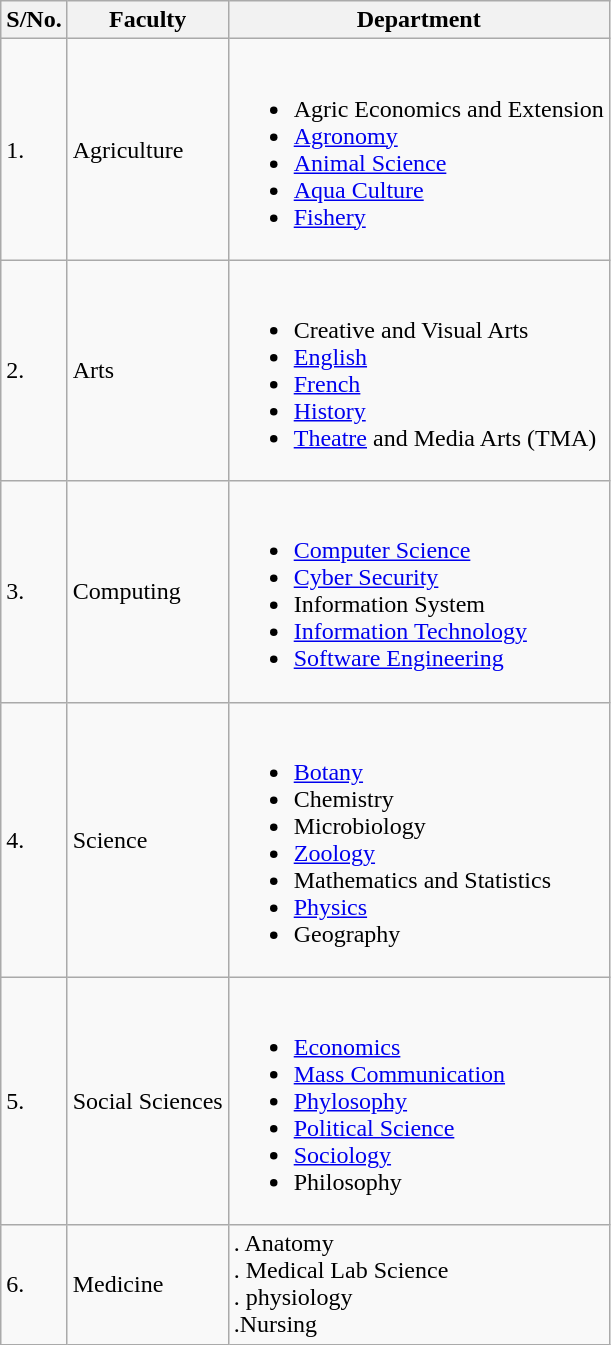<table class="wikitable">
<tr>
<th>S/No.</th>
<th>Faculty</th>
<th>Department</th>
</tr>
<tr>
<td>1.</td>
<td>Agriculture</td>
<td><br><ul><li>Agric Economics and Extension</li><li><a href='#'>Agronomy</a></li><li><a href='#'>Animal Science</a></li><li><a href='#'>Aqua Culture</a></li><li><a href='#'>Fishery</a></li></ul></td>
</tr>
<tr>
<td>2.</td>
<td>Arts</td>
<td><br><ul><li>Creative and Visual Arts</li><li><a href='#'>English</a></li><li><a href='#'>French</a></li><li><a href='#'>History</a></li><li><a href='#'>Theatre</a> and Media Arts (TMA)</li></ul></td>
</tr>
<tr>
<td>3.</td>
<td>Computing</td>
<td><br><ul><li><a href='#'>Computer Science</a></li><li><a href='#'>Cyber Security</a></li><li>Information System</li><li><a href='#'>Information Technology</a></li><li><a href='#'>Software Engineering</a></li></ul></td>
</tr>
<tr>
<td>4.</td>
<td>Science</td>
<td><br><ul><li><a href='#'>Botany</a></li><li>Chemistry</li><li>Microbiology</li><li><a href='#'>Zoology</a></li><li>Mathematics and Statistics</li><li><a href='#'>Physics</a></li><li>Geography</li></ul></td>
</tr>
<tr>
<td>5.</td>
<td>Social Sciences</td>
<td><br><ul><li><a href='#'>Economics</a></li><li><a href='#'>Mass Communication</a></li><li><a href='#'>Phylosophy</a></li><li><a href='#'>Political Science</a></li><li><a href='#'>Sociology</a></li><li>Philosophy</li></ul></td>
</tr>
<tr>
<td>6.</td>
<td>Medicine</td>
<td>. Anatomy<br>. Medical Lab Science<br>. physiology<br>.Nursing</td>
</tr>
</table>
